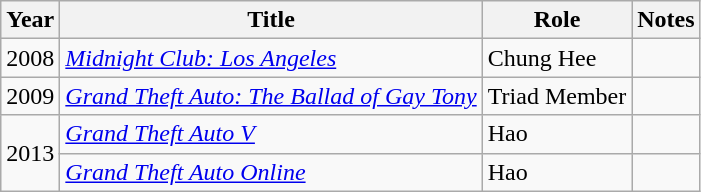<table class="wikitable">
<tr>
<th>Year</th>
<th>Title</th>
<th>Role</th>
<th>Notes</th>
</tr>
<tr>
<td>2008</td>
<td><em><a href='#'>Midnight Club: Los Angeles</a></em></td>
<td>Chung Hee</td>
<td></td>
</tr>
<tr>
<td>2009</td>
<td><em><a href='#'>Grand Theft Auto: The Ballad of Gay Tony</a></em></td>
<td>Triad Member</td>
<td></td>
</tr>
<tr>
<td rowspan="2">2013</td>
<td><em><a href='#'>Grand Theft Auto V</a></em></td>
<td>Hao</td>
<td></td>
</tr>
<tr>
<td><em><a href='#'>Grand Theft Auto Online</a></em></td>
<td>Hao</td>
<td></td>
</tr>
</table>
